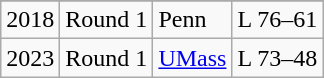<table class="wikitable">
<tr>
</tr>
<tr>
<td>2018</td>
<td>Round  1</td>
<td>Penn</td>
<td>L 76–61</td>
</tr>
<tr>
<td>2023</td>
<td>Round 1</td>
<td><a href='#'>UMass</a></td>
<td>L 73–48</td>
</tr>
</table>
